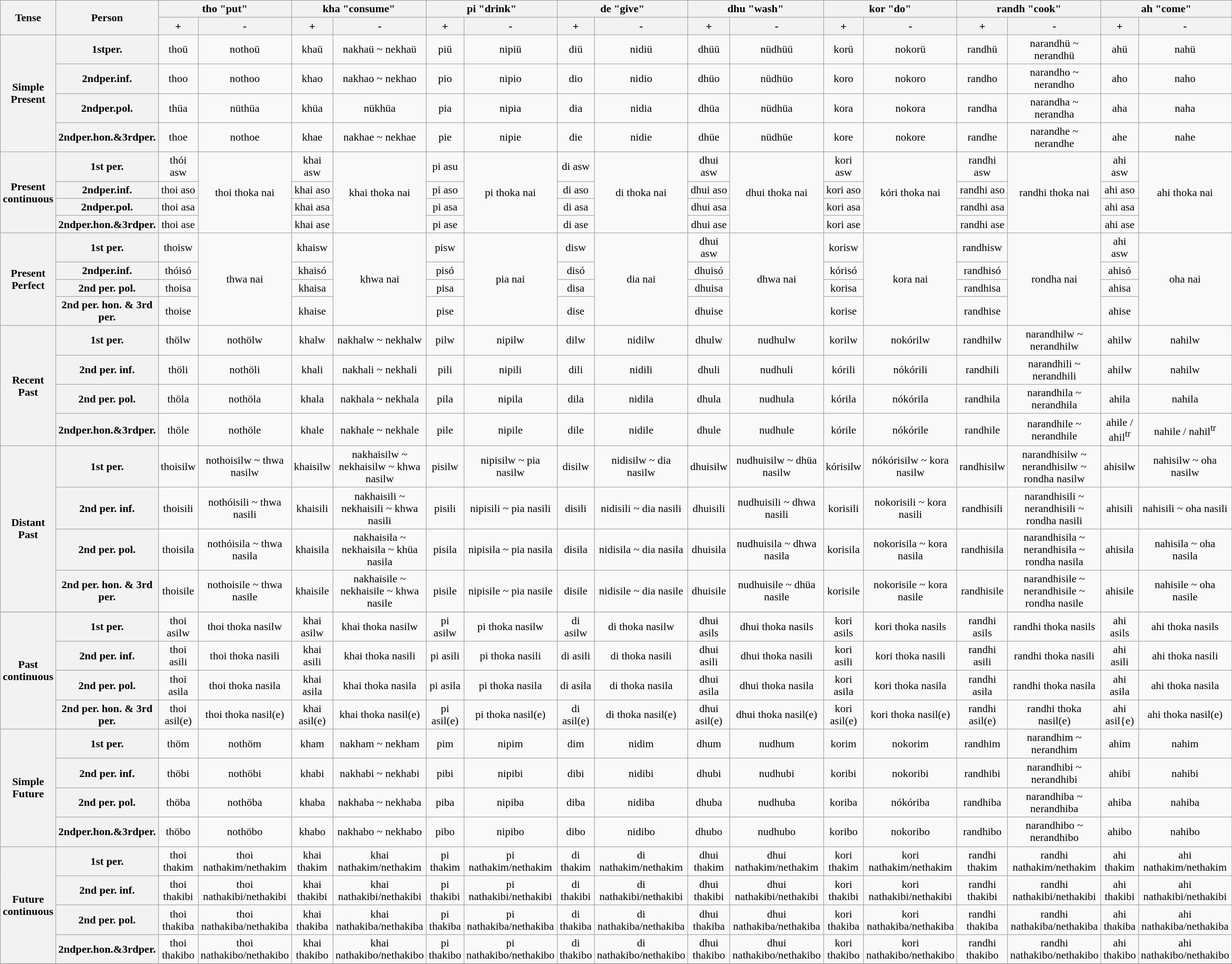<table class="wikitable" style="text-align:center;" align="center" style="font-size:80%">
<tr>
<th rowspan="2">Tense</th>
<th rowspan="2">Person</th>
<th colspan="2">tho "put"</th>
<th colspan="2">kha "consume"</th>
<th colspan="2">pi "drink"</th>
<th colspan="2">de "give"</th>
<th colspan="2">dhu "wash"</th>
<th colspan="2">kor "do"</th>
<th colspan="2">randh "cook"</th>
<th colspan="2">ah "come"</th>
</tr>
<tr>
<th>+</th>
<th>-</th>
<th>+</th>
<th>-</th>
<th>+</th>
<th>-</th>
<th>+</th>
<th>-</th>
<th>+</th>
<th>-</th>
<th>+</th>
<th>-</th>
<th>+</th>
<th>-</th>
<th>+</th>
<th>-</th>
</tr>
<tr>
<th rowspan="4">Simple Present</th>
<th>1stper.</th>
<td>thoü</td>
<td>nothoü</td>
<td>khaü</td>
<td>nakhaü ~ nekhaü</td>
<td>piü</td>
<td>nipiü</td>
<td>diü</td>
<td>nidiü</td>
<td>dhüü</td>
<td>nüdhüü</td>
<td>korü</td>
<td>nokorü</td>
<td>randhü</td>
<td>narandhü ~ nerandhü</td>
<td>ahü</td>
<td>nahü</td>
</tr>
<tr>
<th>2ndper.inf.</th>
<td>thoo</td>
<td>nothoo</td>
<td>khao</td>
<td>nakhao ~ nekhao</td>
<td>pio</td>
<td>nipio</td>
<td>dio</td>
<td>nidio</td>
<td>dhüo</td>
<td>nüdhüo</td>
<td>koro</td>
<td>nokoro</td>
<td>randho</td>
<td>narandho ~ nerandho</td>
<td>aho</td>
<td>naho</td>
</tr>
<tr>
<th>2ndper.pol.</th>
<td>thüa</td>
<td>nüthüa</td>
<td>khüa</td>
<td>nükhüa</td>
<td>pia</td>
<td>nipia</td>
<td>dia</td>
<td>nidia</td>
<td>dhüa</td>
<td>nüdhüa</td>
<td>kora</td>
<td>nokora</td>
<td>randha</td>
<td>narandha ~ nerandha</td>
<td>aha</td>
<td>naha</td>
</tr>
<tr>
<th>2ndper.hon.&3rdper.</th>
<td>thoe</td>
<td>nothoe</td>
<td>khae</td>
<td>nakhae ~ nekhae</td>
<td>pie</td>
<td>nipie</td>
<td>die</td>
<td>nidie</td>
<td>dhüe</td>
<td>nüdhüe</td>
<td>kore</td>
<td>nokore</td>
<td>randhe</td>
<td>narandhe ~ nerandhe</td>
<td>ahe</td>
<td>nahe</td>
</tr>
<tr>
<th rowspan="4">Present continuous</th>
<th>1st per.</th>
<td>thói asw</td>
<td rowspan="4">thoi thoka nai</td>
<td>khai asw</td>
<td rowspan="4">khai thoka nai</td>
<td>pi asu</td>
<td rowspan="4">pi thoka nai</td>
<td>di asw</td>
<td rowspan="4">di thoka nai</td>
<td>dhui asw</td>
<td rowspan="4">dhui thoka nai</td>
<td>kori asw</td>
<td rowspan="4">kóri thoka nai</td>
<td>randhi asw</td>
<td rowspan="4">randhi thoka nai</td>
<td>ahi asw</td>
<td rowspan="4">ahi thoka nai</td>
</tr>
<tr>
<th>2ndper.inf.</th>
<td>thoi aso</td>
<td>khai aso</td>
<td>pi aso</td>
<td>di aso</td>
<td>dhui aso</td>
<td>kori aso</td>
<td>randhi aso</td>
<td>ahi aso</td>
</tr>
<tr>
<th>2ndper.pol.</th>
<td>thoi asa</td>
<td>khai asa</td>
<td>pi asa</td>
<td>di asa</td>
<td>dhui asa</td>
<td>kori asa</td>
<td>randhi asa</td>
<td>ahi asa</td>
</tr>
<tr>
<th>2ndper.hon.&3rdper.</th>
<td>thoi ase</td>
<td>khai ase</td>
<td>pi ase</td>
<td>di ase</td>
<td>dhui ase</td>
<td>kori ase</td>
<td>randhi ase</td>
<td>ahi ase</td>
</tr>
<tr>
<th rowspan="4">Present Perfect</th>
<th>1st per.</th>
<td>thoisw</td>
<td rowspan="4">thwa nai</td>
<td>khaisw</td>
<td rowspan="4">khwa nai</td>
<td>pisw</td>
<td rowspan="4">pia nai</td>
<td>disw</td>
<td rowspan="4">dia nai</td>
<td>dhui asw</td>
<td rowspan="4">dhwa nai</td>
<td>korisw</td>
<td rowspan="4">kora nai</td>
<td>randhisw</td>
<td rowspan="4">rondha nai</td>
<td>ahi asw</td>
<td rowspan="4">oha nai</td>
</tr>
<tr>
<th>2ndper.inf.</th>
<td>thóisó</td>
<td>khaisó</td>
<td>pisó</td>
<td>disó</td>
<td>dhuisó</td>
<td>kórisó</td>
<td>randhisó</td>
<td>ahisó</td>
</tr>
<tr>
<th>2nd per. pol.</th>
<td>thoisa</td>
<td>khaisa</td>
<td>pisa</td>
<td>disa</td>
<td>dhuisa</td>
<td>korisa</td>
<td>randhisa</td>
<td>ahisa</td>
</tr>
<tr>
<th>2nd per. hon. & 3rd per.</th>
<td>thoise</td>
<td>khaise</td>
<td>pise</td>
<td>dise</td>
<td>dhuise</td>
<td>korise</td>
<td>randhise</td>
<td>ahise</td>
</tr>
<tr>
<th rowspan="4">Recent Past</th>
<th>1st per.</th>
<td>thölw</td>
<td>nothölw</td>
<td>khalw</td>
<td>nakhalw ~ nekhalw</td>
<td>pilw</td>
<td>nipilw</td>
<td>dilw</td>
<td>nidilw</td>
<td>dhulw</td>
<td>nudhulw</td>
<td>korilw</td>
<td>nokórilw</td>
<td>randhilw</td>
<td>narandhilw ~ nerandhilw</td>
<td>ahilw</td>
<td>nahilw</td>
</tr>
<tr>
<th>2nd per. inf.</th>
<td>thöli</td>
<td>nothöli</td>
<td>khali</td>
<td>nakhali ~ nekhali</td>
<td>pili</td>
<td>nipili</td>
<td>dili</td>
<td>nidili</td>
<td>dhuli</td>
<td>nudhuli</td>
<td>kórili</td>
<td>nókórili</td>
<td>randhili</td>
<td>narandhili ~ nerandhili</td>
<td>ahilw</td>
<td>nahilw</td>
</tr>
<tr>
<th>2nd per. pol.</th>
<td>thöla</td>
<td>nothöla</td>
<td>khala</td>
<td>nakhala ~ nekhala</td>
<td>pila</td>
<td>nipila</td>
<td>dila</td>
<td>nidila</td>
<td>dhula</td>
<td>nudhula</td>
<td>kórila</td>
<td>nókórila</td>
<td>randhila</td>
<td>narandhila ~ nerandhila</td>
<td>ahila</td>
<td>nahila</td>
</tr>
<tr>
<th>2ndper.hon.&3rdper.</th>
<td>thöle</td>
<td>nothöle</td>
<td>khale</td>
<td>nakhale ~ nekhale</td>
<td>pile</td>
<td>nipile</td>
<td>dile</td>
<td>nidile</td>
<td>dhule</td>
<td>nudhule</td>
<td>kórile</td>
<td>nókórile</td>
<td>randhile</td>
<td>narandhile ~ nerandhile</td>
<td>ahile / ahil<sup>tr</sup></td>
<td>nahile / nahil<sup>tr</sup></td>
</tr>
<tr>
<th rowspan="4">Distant Past</th>
<th>1st per.</th>
<td>thoisilw</td>
<td>nothoisilw ~ thwa nasilw</td>
<td>khaisilw</td>
<td>nakhaisilw ~ nekhaisilw ~ khwa nasilw</td>
<td>pisilw</td>
<td>nipisilw ~ pia nasilw</td>
<td>disilw</td>
<td>nidisilw ~ dia nasilw</td>
<td>dhuisilw</td>
<td>nudhuisilw ~ dhüa nasilw</td>
<td>kórisilw</td>
<td>nókórisilw ~ kora nasilw</td>
<td>randhisilw</td>
<td>narandhisilw ~ nerandhisilw ~ rondha nasilw</td>
<td>ahisilw</td>
<td>nahisilw ~ oha nasilw</td>
</tr>
<tr>
<th>2nd per. inf.</th>
<td>thoisili</td>
<td>nothóisili ~ thwa nasili</td>
<td>khaisili</td>
<td>nakhaisili ~ nekhaisili ~ khwa nasili</td>
<td>pisili</td>
<td>nipisili ~ pia nasili</td>
<td>disili</td>
<td>nidisili ~ dia nasili</td>
<td>dhuisili</td>
<td>nudhuisili ~ dhwa nasili</td>
<td>korisili</td>
<td>nokorisili ~ kora nasili</td>
<td>randhisili</td>
<td>narandhisili ~ nerandhisili ~ rondha nasili</td>
<td>ahisili</td>
<td>nahisili ~ oha nasili</td>
</tr>
<tr>
<th>2nd per. pol.</th>
<td>thoisila</td>
<td>nothóisila ~ thwa nasila</td>
<td>khaisila</td>
<td>nakhaisila ~ nekhaisila ~ khüa nasila</td>
<td>pisila</td>
<td>nipisila ~ pia nasila</td>
<td>disila</td>
<td>nidisila ~ dia nasila</td>
<td>dhuisila</td>
<td>nudhuisila ~ dhwa nasila</td>
<td>korisila</td>
<td>nokorisila ~ kora nasila</td>
<td>randhisila</td>
<td>narandhisila ~ nerandhisila ~ rondha nasila</td>
<td>ahisila</td>
<td>nahisila ~ oha nasila</td>
</tr>
<tr>
<th>2nd per. hon. & 3rd per.</th>
<td>thoisile</td>
<td>nothoisile ~ thwa nasile</td>
<td>khaisile</td>
<td>nakhaisile ~ nekhaisile ~ khwa nasile</td>
<td>pisile</td>
<td>nipisile ~ pia nasile</td>
<td>disile</td>
<td>nidisile ~ dia nasile</td>
<td>dhuisile</td>
<td>nudhuisile ~ dhüa nasile</td>
<td>korisile</td>
<td>nokorisile ~ kora nasile</td>
<td>randhisile</td>
<td>narandhisile ~ nerandhisile ~ rondha nasile</td>
<td>ahisile</td>
<td>nahisile ~ oha nasile</td>
</tr>
<tr>
</tr>
<tr>
<th rowspan="4">Past continuous</th>
<th>1st per.</th>
<td>thoi asilw</td>
<td>thoi thoka nasilw</td>
<td>khai asilw</td>
<td>khai thoka nasilw</td>
<td>pi asilw</td>
<td>pi thoka nasilw</td>
<td>di asilw</td>
<td>di thoka nasilw</td>
<td>dhui asils</td>
<td>dhui thoka nasils</td>
<td>kori asils</td>
<td>kori thoka nasils</td>
<td>randhi asils</td>
<td>randhi thoka nasils</td>
<td>ahi asils</td>
<td>ahi thoka nasils</td>
</tr>
<tr>
<th>2nd per. inf.</th>
<td>thoi asili</td>
<td>thoi thoka nasili</td>
<td>khai asili</td>
<td>khai thoka nasili</td>
<td>pi asili</td>
<td>pi thoka nasili</td>
<td>di asili</td>
<td>di thoka nasili</td>
<td>dhui asili</td>
<td>dhui thoka nasili</td>
<td>kori asili</td>
<td>kori thoka nasili</td>
<td>randhi asili</td>
<td>randhi thoka nasili</td>
<td>ahi asili</td>
<td>ahi thoka nasili</td>
</tr>
<tr>
<th>2nd per. pol.</th>
<td>thoi asila</td>
<td>thoi thoka nasila</td>
<td>khai asila</td>
<td>khai thoka nasila</td>
<td>pi asila</td>
<td>pi thoka nasila</td>
<td>di asila</td>
<td>di thoka nasila</td>
<td>dhui asila</td>
<td>dhui thoka nasila</td>
<td>kori asila</td>
<td>kori thoka nasila</td>
<td>randhi asila</td>
<td>randhi thoka nasila</td>
<td>ahi asila</td>
<td>ahi thoka nasila</td>
</tr>
<tr>
<th>2nd per. hon. & 3rd per.</th>
<td>thoi asil(e)</td>
<td>thoi thoka nasil(e)</td>
<td>khai asil(e)</td>
<td>khai thoka nasil(e)</td>
<td>pi asil(e)</td>
<td>pi thoka nasil(e)</td>
<td>di asil(e)</td>
<td>di thoka nasil(e)</td>
<td>dhui asil(e)</td>
<td>dhui thoka nasil(e)</td>
<td>kori asil(e)</td>
<td>kori thoka nasil(e)</td>
<td>randhi asil(e)</td>
<td>randhi thoka nasil(e)</td>
<td>ahi asil{e)</td>
<td>ahi thoka nasil(e)</td>
</tr>
<tr>
<th rowspan="4">Simple Future</th>
<th>1st per.</th>
<td>thöm</td>
<td>nothöm</td>
<td>kham</td>
<td>nakham ~ nekham</td>
<td>pim</td>
<td>nipim</td>
<td>dim</td>
<td>nidim</td>
<td>dhum</td>
<td>nudhum</td>
<td>korim</td>
<td>nokorim</td>
<td>randhim</td>
<td>narandhim ~ nerandhim</td>
<td>ahim</td>
<td>nahim</td>
</tr>
<tr>
<th>2nd per. inf.</th>
<td>thöbi</td>
<td>nothöbi</td>
<td>khabi</td>
<td>nakhabi ~ nekhabi</td>
<td>pibi</td>
<td>nipibi</td>
<td>dibi</td>
<td>nidibi</td>
<td>dhubi</td>
<td>nudhubi</td>
<td>koribi</td>
<td>nokoribi</td>
<td>randhibi</td>
<td>narandhibi ~ nerandhibi</td>
<td>ahibi</td>
<td>nahibi</td>
</tr>
<tr>
<th>2nd per. pol.</th>
<td>thöba</td>
<td>nothöba</td>
<td>khaba</td>
<td>nakhaba ~ nekhaba</td>
<td>piba</td>
<td>nipiba</td>
<td>diba</td>
<td>nidiba</td>
<td>dhuba</td>
<td>nudhuba</td>
<td>koriba</td>
<td>nókóriba</td>
<td>randhiba</td>
<td>narandhiba ~ nerandhiba</td>
<td>ahiba</td>
<td>nahiba</td>
</tr>
<tr>
<th>2ndper.hon.&3rdper.</th>
<td>thöbo</td>
<td>nothöbo</td>
<td>khabo</td>
<td>nakhabo ~ nekhabo</td>
<td>pibo</td>
<td>nipibo</td>
<td>dibo</td>
<td>nidibo</td>
<td>dhubo</td>
<td>nudhubo</td>
<td>koribo</td>
<td>nokoribo</td>
<td>randhibo</td>
<td>narandhibo ~ nerandhibo</td>
<td>ahibo</td>
<td>nahibo</td>
</tr>
<tr>
<th rowspan="4">Future continuous</th>
<th>1st per.</th>
<td>thoi thakim</td>
<td>thoi nathakim/nethakim</td>
<td>khai thakim</td>
<td>khai nathakim/nethakim</td>
<td>pi thakim</td>
<td>pi nathakim/nethakim</td>
<td>di thakim</td>
<td>di nathakim/nethakim</td>
<td>dhui thakim</td>
<td>dhui nathakim/nethakim</td>
<td>kori thakim</td>
<td>kori nathakim/nethakim</td>
<td>randhi thakim</td>
<td>randhi nathakim/nethakim</td>
<td>ahi thakim</td>
<td>ahi nathakim/nethakim</td>
</tr>
<tr>
<th>2nd per. inf.</th>
<td>thoi thakibi</td>
<td>thoi nathakibi/nethakibi</td>
<td>khai thakibi</td>
<td>khai nathakibi/nethakibi</td>
<td>pi thakibi</td>
<td>pi nathakibi/nethakibi</td>
<td>di thakibi</td>
<td>di nathakibi/nethakibi</td>
<td>dhui thakibi</td>
<td>dhui nathakibi/nethakibi</td>
<td>kori thakibi</td>
<td>kori nathakibi/nethakibi</td>
<td>randhi thakibi</td>
<td>randhi nathakibi/nethakibi</td>
<td>ahi thakibi</td>
<td>ahi nathakibi/nethakibi</td>
</tr>
<tr>
<th>2nd per. pol.</th>
<td>thoi thakiba</td>
<td>thoi nathakiba/nethakiba</td>
<td>khai thakiba</td>
<td>khai nathakiba/nethakiba</td>
<td>pi thakiba</td>
<td>pi nathakiba/nethakiba</td>
<td>di thakiba</td>
<td>di nathakiba/nethakiba</td>
<td>dhui thakiba</td>
<td>dhui nathakiba/nethakiba</td>
<td>kori thakiba</td>
<td>kori nathakiba/nethakiba</td>
<td>randhi thakiba</td>
<td>randhi nathakiba/nethakiba</td>
<td>ahi thakiba</td>
<td>ahi nathakiba/nethakiba</td>
</tr>
<tr>
<th>2ndper.hon.&3rdper.</th>
<td>thoi thakibo</td>
<td>thoi nathakibo/nethakibo</td>
<td>khai thakibo</td>
<td>khai nathakibo/nethakibo</td>
<td>pi thakibo</td>
<td>pi nathakibo/nethakibo</td>
<td>di thakibo</td>
<td>di nathakibo/nethakibo</td>
<td>dhui thakibo</td>
<td>dhui nathakibo/nethakibo</td>
<td>kori thakibo</td>
<td>kori nathakibo/nethakibo</td>
<td>randhi thakibo</td>
<td>randhi nathakibo/nethakibo</td>
<td>ahi thakibo</td>
<td>ahi nathakibo/nethakibo</td>
</tr>
<tr>
</tr>
</table>
